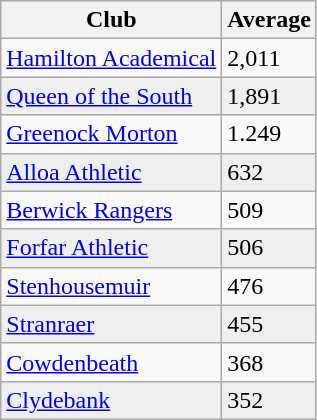<table class="wikitable">
<tr>
<th>Club</th>
<th>Average</th>
</tr>
<tr>
<td><a href='#'>Hamilton Academical</a></td>
<td>2,011</td>
</tr>
<tr bgcolor="#EFEFEF">
<td><a href='#'>Queen of the South</a></td>
<td>1,891</td>
</tr>
<tr>
<td><a href='#'>Greenock Morton</a></td>
<td>1.249</td>
</tr>
<tr bgcolor="#EFEFEF">
<td><a href='#'>Alloa Athletic</a></td>
<td>632</td>
</tr>
<tr>
<td><a href='#'>Berwick Rangers</a></td>
<td>509</td>
</tr>
<tr bgcolor="#EFEFEF">
<td><a href='#'>Forfar Athletic</a></td>
<td>506</td>
</tr>
<tr>
<td><a href='#'>Stenhousemuir</a></td>
<td>476</td>
</tr>
<tr bgcolor="#EFEFEF">
<td><a href='#'>Stranraer</a></td>
<td>455</td>
</tr>
<tr>
<td><a href='#'>Cowdenbeath</a></td>
<td>368</td>
</tr>
<tr bgcolor="#EFEFEF">
<td><a href='#'>Clydebank</a></td>
<td>352</td>
</tr>
</table>
